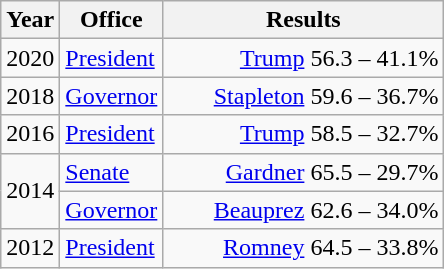<table class=wikitable>
<tr>
<th width="30">Year</th>
<th width="60">Office</th>
<th width="180">Results</th>
</tr>
<tr>
<td>2020</td>
<td><a href='#'>President</a></td>
<td align="right" ><a href='#'>Trump</a> 56.3 – 41.1%</td>
</tr>
<tr>
<td>2018</td>
<td><a href='#'>Governor</a></td>
<td align="right" ><a href='#'>Stapleton</a> 59.6 – 36.7%</td>
</tr>
<tr>
<td>2016</td>
<td><a href='#'>President</a></td>
<td align="right" ><a href='#'>Trump</a> 58.5 – 32.7%</td>
</tr>
<tr>
<td rowspan="2">2014</td>
<td><a href='#'>Senate</a></td>
<td align="right" ><a href='#'>Gardner</a> 65.5 – 29.7%</td>
</tr>
<tr>
<td><a href='#'>Governor</a></td>
<td align="right" ><a href='#'>Beauprez</a> 62.6 – 34.0%</td>
</tr>
<tr>
<td>2012</td>
<td><a href='#'>President</a></td>
<td align="right" ><a href='#'>Romney</a> 64.5 – 33.8%</td>
</tr>
</table>
